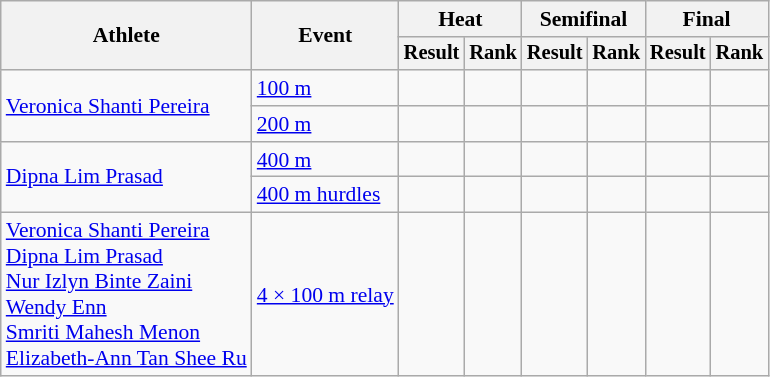<table class="wikitable" style="font-size:90%">
<tr>
<th rowspan="2">Athlete</th>
<th rowspan="2">Event</th>
<th colspan="2">Heat</th>
<th colspan="2">Semifinal</th>
<th colspan="2">Final</th>
</tr>
<tr style="font-size:95%">
<th>Result</th>
<th>Rank</th>
<th>Result</th>
<th>Rank</th>
<th>Result</th>
<th>Rank</th>
</tr>
<tr align=center>
<td align=left rowspan=2><a href='#'>Veronica Shanti Pereira</a></td>
<td align=left><a href='#'>100 m</a></td>
<td></td>
<td></td>
<td></td>
<td></td>
<td></td>
<td></td>
</tr>
<tr align=center>
<td align=left><a href='#'>200 m</a></td>
<td></td>
<td></td>
<td></td>
<td></td>
<td></td>
<td></td>
</tr>
<tr align=center>
<td align=left rowspan=2><a href='#'>Dipna Lim Prasad</a></td>
<td align=left><a href='#'>400 m</a></td>
<td></td>
<td></td>
<td></td>
<td></td>
<td></td>
<td></td>
</tr>
<tr align=center>
<td align=left><a href='#'>400 m hurdles</a></td>
<td></td>
<td></td>
<td></td>
<td></td>
<td></td>
<td></td>
</tr>
<tr align=center>
<td align=left><a href='#'>Veronica Shanti Pereira</a><br><a href='#'>Dipna Lim Prasad</a><br><a href='#'>Nur Izlyn Binte Zaini</a><br><a href='#'>Wendy Enn</a><br><a href='#'>Smriti Mahesh Menon</a><br><a href='#'>Elizabeth-Ann Tan Shee Ru</a></td>
<td align=left><a href='#'>4 × 100 m relay</a></td>
<td></td>
<td></td>
<td></td>
<td></td>
<td></td>
<td></td>
</tr>
</table>
